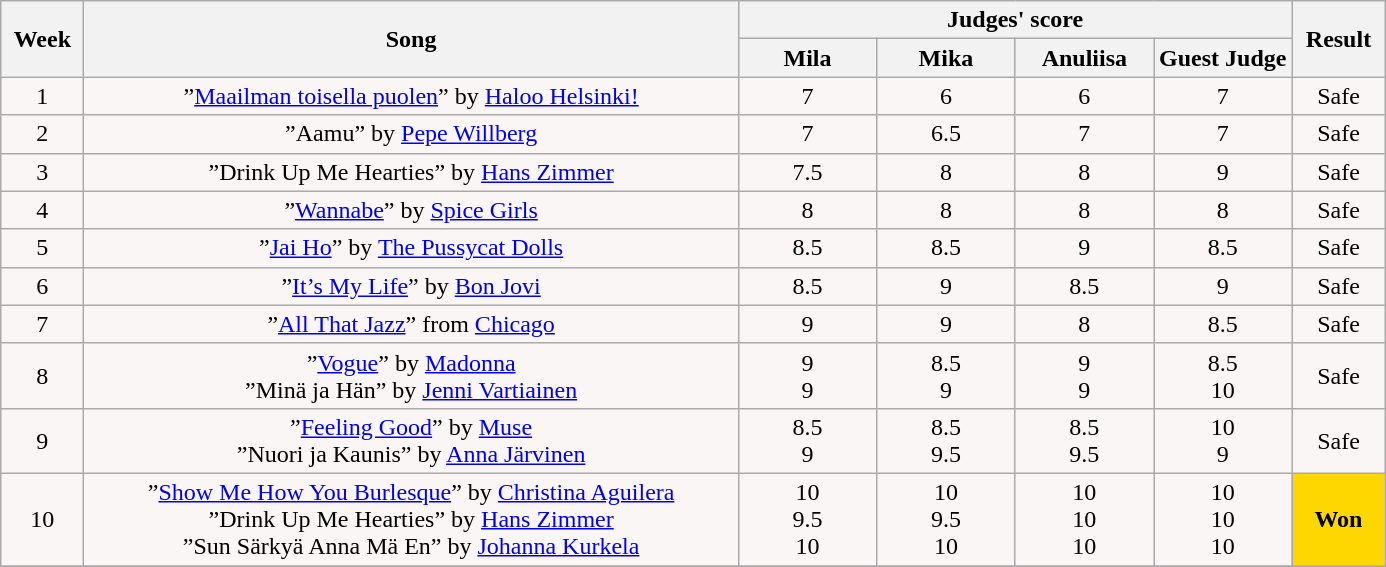<table class="wikitable" style="text-align:center">
<tr>
<th rowspan="2">Week</th>
<th rowspan="2">Song</th>
<th colspan="4">Judges' score</th>
<th rowspan="2">Result</th>
</tr>
<tr>
<th style="width:10%; ">Mila</th>
<th style="width:10%; ">Mika</th>
<th style="width:10%; ">Anuliisa</th>
<th style="width:10%; ">Guest Judge</th>
</tr>
<tr style="text-align: center; background:#faf6f6;">
<td>1</td>
<td>”<a href='#'>Maailman toisella puolen</a>” by <a href='#'>Haloo Helsinki!</a></td>
<td>7</td>
<td>6</td>
<td>6</td>
<td>7</td>
<td>Safe</td>
</tr>
<tr style="text-align: center; background:#faf6f6;">
<td>2</td>
<td>”Aamu” by <a href='#'>Pepe Willberg</a></td>
<td>7</td>
<td>6.5</td>
<td>7</td>
<td>7</td>
<td>Safe</td>
</tr>
<tr style="text-align: center; background:#faf6f6;">
<td>3</td>
<td>”Drink Up Me Hearties” by <a href='#'>Hans Zimmer</a></td>
<td>7.5</td>
<td>8</td>
<td>8</td>
<td>9</td>
<td>Safe</td>
</tr>
<tr style="text-align: center; background:#faf6f6;">
<td>4</td>
<td>”<a href='#'>Wannabe</a>” by <a href='#'>Spice Girls</a></td>
<td>8</td>
<td>8</td>
<td>8</td>
<td>8</td>
<td>Safe</td>
</tr>
<tr style="text-align: center; background:#faf6f6;">
<td>5</td>
<td>”<a href='#'>Jai Ho</a>” by <a href='#'>The Pussycat Dolls</a></td>
<td>8.5</td>
<td>8.5</td>
<td>9</td>
<td>8.5</td>
<td>Safe</td>
</tr>
<tr style="text-align: center; background:#faf6f6;">
<td>6</td>
<td>”<a href='#'>It’s My Life</a>” by <a href='#'>Bon Jovi</a></td>
<td>8.5</td>
<td>9</td>
<td>8.5</td>
<td>9</td>
<td>Safe</td>
</tr>
<tr style="text-align: center; background:#faf6f6;">
<td>7</td>
<td>”<a href='#'>All That Jazz</a>” from <a href='#'>Chicago</a></td>
<td>9</td>
<td>9</td>
<td>8</td>
<td>8.5</td>
<td>Safe</td>
</tr>
<tr style="text-align: center; background:#faf6f6;">
<td>8</td>
<td>”<a href='#'>Vogue</a>” by <a href='#'>Madonna</a><br>”Minä ja Hän” by <a href='#'>Jenni Vartiainen</a></td>
<td>9<br>9</td>
<td>8.5<br>9</td>
<td>9<br>9</td>
<td>8.5<br>10</td>
<td>Safe</td>
</tr>
<tr style="text-align: center; background:#faf6f6;">
<td>9</td>
<td>”<a href='#'>Feeling Good</a>” by <a href='#'>Muse</a><br>”Nuori ja Kaunis” by <a href='#'>Anna Järvinen</a></td>
<td>8.5<br>9</td>
<td>8.5<br>9.5</td>
<td>8.5<br>9.5</td>
<td>10<br>9</td>
<td>Safe</td>
</tr>
<tr style="text-align: center; background:#faf6f6;">
<td>10</td>
<td>”<a href='#'>Show Me How You Burlesque</a>” by <a href='#'>Christina Aguilera</a><br>”Drink Up Me Hearties” by <a href='#'>Hans Zimmer</a><br>”Sun Särkyä Anna Mä En” by <a href='#'>Johanna Kurkela</a></td>
<td>10<br>9.5<br>10</td>
<td>10<br>9.5<br>10</td>
<td>10<br>10<br>10</td>
<td>10<br>10<br>10</td>
<th style="background:gold;">Won</th>
</tr>
<tr>
</tr>
</table>
